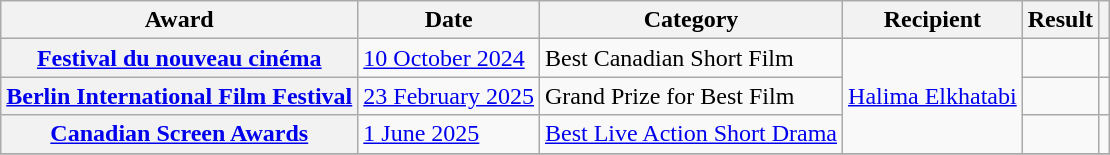<table class="wikitable sortable plainrowheaders">
<tr>
<th>Award</th>
<th>Date</th>
<th>Category</th>
<th>Recipient</th>
<th>Result</th>
<th></th>
</tr>
<tr>
<th scope="row"><a href='#'>Festival du nouveau cinéma</a></th>
<td><a href='#'>10 October 2024</a></td>
<td>Best Canadian Short Film</td>
<td rowspan="3"><a href='#'>Halima Elkhatabi</a></td>
<td></td>
<td align="center" rowspan="1"></td>
</tr>
<tr>
<th scope="row"><a href='#'>Berlin International Film Festival</a></th>
<td><a href='#'>23 February 2025</a></td>
<td>Grand Prize for Best Film</td>
<td></td>
<td align="center" rowspan="1"></td>
</tr>
<tr>
<th scope="row"><a href='#'>Canadian Screen Awards</a></th>
<td><a href='#'>1 June 2025</a></td>
<td><a href='#'>Best Live Action Short Drama</a></td>
<td></td>
<td align="center" rowspan="1"></td>
</tr>
<tr>
</tr>
</table>
